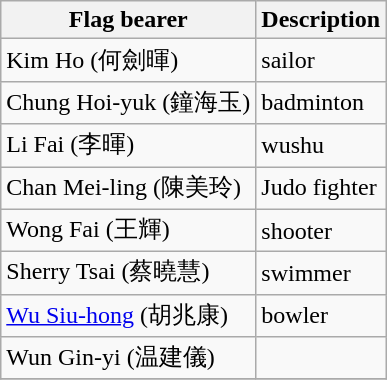<table class="wikitable sortable">
<tr>
<th>Flag bearer</th>
<th>Description</th>
</tr>
<tr>
<td>Kim Ho (何劍暉)</td>
<td>sailor</td>
</tr>
<tr>
<td>Chung Hoi-yuk (鐘海玉)</td>
<td>badminton</td>
</tr>
<tr>
<td>Li Fai (李暉)</td>
<td>wushu</td>
</tr>
<tr>
<td>Chan Mei-ling (陳美玲)</td>
<td>Judo fighter</td>
</tr>
<tr>
<td>Wong Fai (王輝)</td>
<td>shooter</td>
</tr>
<tr>
<td>Sherry Tsai (蔡曉慧)</td>
<td>swimmer</td>
</tr>
<tr>
<td><a href='#'>Wu Siu-hong</a> (胡兆康)</td>
<td>bowler</td>
</tr>
<tr>
<td>Wun Gin-yi (温建儀)</td>
<td></td>
</tr>
<tr>
</tr>
</table>
